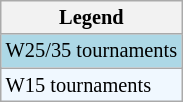<table class="wikitable" style="font-size:85%">
<tr>
<th>Legend</th>
</tr>
<tr style="background:lightblue;">
<td>W25/35 tournaments</td>
</tr>
<tr style="background:#f0f8ff;">
<td>W15 tournaments</td>
</tr>
</table>
